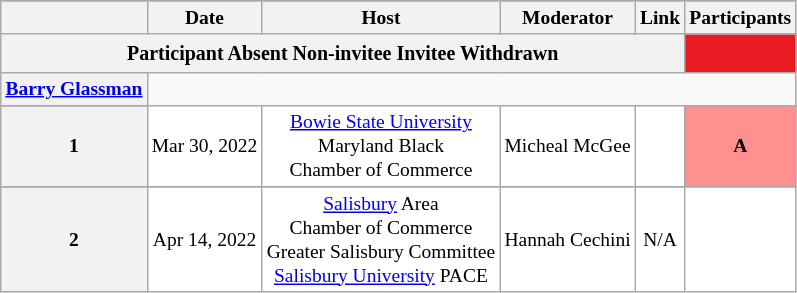<table class="wikitable mw-collapsible" style="text-align:center;">
<tr>
</tr>
<tr style="font-size:small;">
<th scope="col"></th>
<th scope="col">Date</th>
<th scope="col">Host</th>
<th scope="col">Moderator</th>
<th scope="col">Link</th>
<th scope="col" colspan="2">Participants</th>
</tr>
<tr>
<th colspan="5" rowspan="2"> <small>Participant </small> <small>Absent </small> <small>Non-invitee </small> <small>Invitee Withdrawn</small></th>
<th scope="col" style="background:#E81B23;"></th>
</tr>
<tr>
</tr>
<tr style="font-size:small;">
<th scope="col"><a href='#'>Barry Glassman</a></th>
</tr>
<tr>
</tr>
<tr style="background:#FFFFFF;font-size:small;">
<th scope="row">1</th>
<td style="white-space:nowrap;">Mar 30, 2022</td>
<td style="white-space:nowrap;"><a href='#'>Bowie State University</a><br>Maryland Black<br>Chamber of Commerce</td>
<td style="white-space:nowrap;">Micheal McGee</td>
<td style="white-space:nowrap;"></td>
<td style="background:#ff9090; color:black; text-align:center;"><strong>A</strong></td>
</tr>
<tr>
</tr>
<tr style="background:#FFFFFF;font-size:small;">
<th scope="row">2</th>
<td style="white-space:nowrap;">Apr 14, 2022</td>
<td style="white-space:nowrap;"><a href='#'>Salisbury</a> Area<br>Chamber of Commerce<br>Greater Salisbury Committee<br><a href='#'>Salisbury University</a> PACE</td>
<td style="white-space:nowrap;">Hannah Cechini</td>
<td style="white-space:nowrap;">N/A</td>
<td></td>
</tr>
</table>
